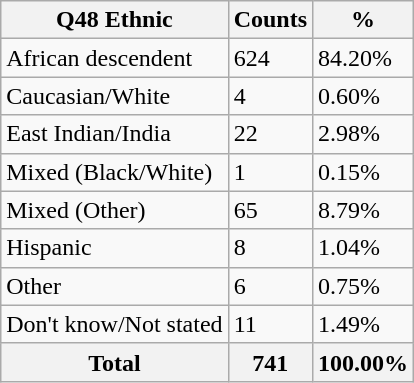<table class="wikitable sortable">
<tr>
<th>Q48 Ethnic</th>
<th>Counts</th>
<th>%</th>
</tr>
<tr>
<td>African descendent</td>
<td>624</td>
<td>84.20%</td>
</tr>
<tr>
<td>Caucasian/White</td>
<td>4</td>
<td>0.60%</td>
</tr>
<tr>
<td>East Indian/India</td>
<td>22</td>
<td>2.98%</td>
</tr>
<tr>
<td>Mixed (Black/White)</td>
<td>1</td>
<td>0.15%</td>
</tr>
<tr>
<td>Mixed (Other)</td>
<td>65</td>
<td>8.79%</td>
</tr>
<tr>
<td>Hispanic</td>
<td>8</td>
<td>1.04%</td>
</tr>
<tr>
<td>Other</td>
<td>6</td>
<td>0.75%</td>
</tr>
<tr>
<td>Don't know/Not stated</td>
<td>11</td>
<td>1.49%</td>
</tr>
<tr>
<th>Total</th>
<th>741</th>
<th>100.00%</th>
</tr>
</table>
